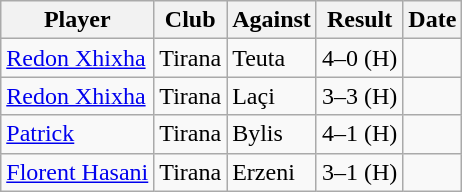<table class="wikitable sortable">
<tr>
<th>Player</th>
<th>Club</th>
<th>Against</th>
<th style="text-align:center;">Result</th>
<th>Date</th>
</tr>
<tr>
<td> <a href='#'>Redon Xhixha</a></td>
<td>Tirana</td>
<td>Teuta</td>
<td style="text-align:center;">4–0 (H)</td>
<td></td>
</tr>
<tr>
<td> <a href='#'>Redon Xhixha</a></td>
<td>Tirana</td>
<td>Laçi</td>
<td style="text-align:center;">3–3 (H)</td>
<td></td>
</tr>
<tr>
<td> <a href='#'>Patrick</a></td>
<td>Tirana</td>
<td>Bylis</td>
<td style="text-align:center;">4–1 (H)</td>
<td></td>
</tr>
<tr>
<td> <a href='#'>Florent Hasani</a></td>
<td>Tirana</td>
<td>Erzeni</td>
<td style="text-align:center;">3–1 (H)</td>
<td></td>
</tr>
</table>
